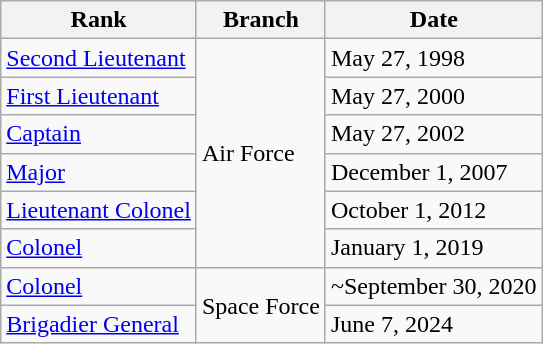<table class="wikitable">
<tr>
<th>Rank</th>
<th>Branch</th>
<th>Date</th>
</tr>
<tr>
<td> <a href='#'>Second Lieutenant</a></td>
<td rowspan=6>Air Force</td>
<td>May 27, 1998</td>
</tr>
<tr>
<td> <a href='#'>First Lieutenant</a></td>
<td>May 27, 2000</td>
</tr>
<tr>
<td> <a href='#'>Captain</a></td>
<td>May 27, 2002</td>
</tr>
<tr>
<td> <a href='#'>Major</a></td>
<td>December 1, 2007</td>
</tr>
<tr>
<td> <a href='#'>Lieutenant Colonel</a></td>
<td>October 1, 2012</td>
</tr>
<tr>
<td> <a href='#'>Colonel</a></td>
<td>January 1, 2019</td>
</tr>
<tr>
<td> <a href='#'>Colonel</a></td>
<td rowspan=2>Space Force</td>
<td>~September 30, 2020</td>
</tr>
<tr>
<td> <a href='#'>Brigadier General</a></td>
<td>June 7, 2024</td>
</tr>
</table>
